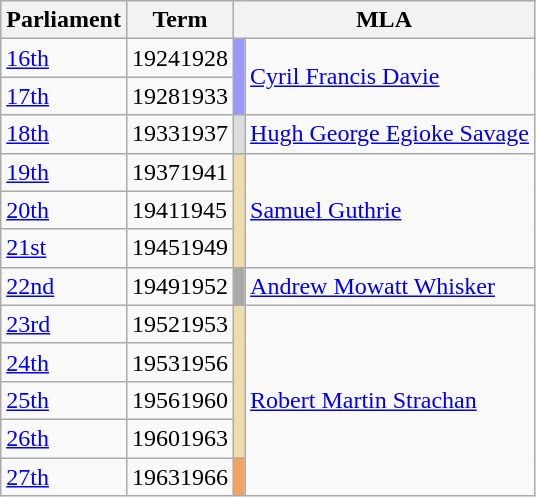<table class="wikitable">
<tr>
<th>Parliament</th>
<th>Term</th>
<th colspan="2">MLA</th>
</tr>
<tr>
<td><a href='#'>16th</a></td>
<td>19241928</td>
<td rowspan="2" style="background-color:#9999FF;"></td>
<td rowspan="2"><a href='#'>Cyril Francis Davie</a></td>
</tr>
<tr>
<td><a href='#'>17th</a></td>
<td>19281933</td>
</tr>
<tr>
<td><a href='#'>18th</a></td>
<td>19331937</td>
<td style="background-color:#DCDCDC;"></td>
<td><a href='#'>Hugh George Egioke Savage</a></td>
</tr>
<tr>
<td><a href='#'>19th</a></td>
<td>19371941</td>
<td rowspan="3" style="background-color:#EEDDAA;"></td>
<td rowspan="3"><a href='#'>Samuel Guthrie</a></td>
</tr>
<tr>
<td><a href='#'>20th</a></td>
<td>19411945</td>
</tr>
<tr>
<td><a href='#'>21st</a></td>
<td>19451949</td>
</tr>
<tr>
<td><a href='#'>22nd</a></td>
<td>19491952</td>
<td style="background-color:#A9A9A9;"></td>
<td><a href='#'>Andrew Mowatt Whisker</a></td>
</tr>
<tr>
<td><a href='#'>23rd</a></td>
<td>19521953</td>
<td rowspan="4" style="background-color:#EEDDAA;"></td>
<td rowspan="5"><a href='#'>Robert Martin Strachan</a></td>
</tr>
<tr>
<td><a href='#'>24th</a></td>
<td>19531956</td>
</tr>
<tr>
<td><a href='#'>25th</a></td>
<td>19561960</td>
</tr>
<tr>
<td><a href='#'>26th</a></td>
<td>19601963</td>
</tr>
<tr>
<td><a href='#'>27th</a></td>
<td>19631966</td>
<td style="background-color:#F4A460;"></td>
</tr>
</table>
